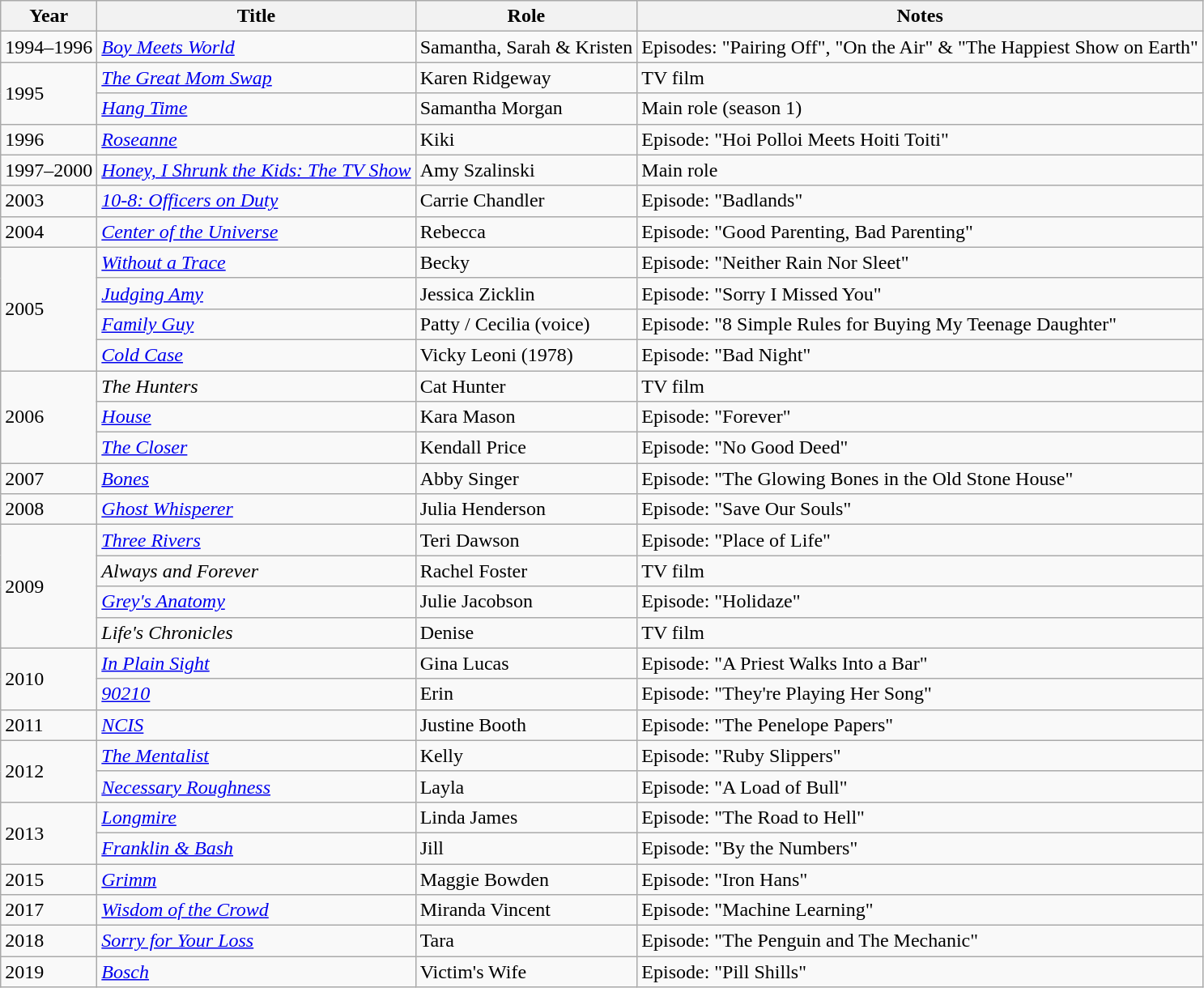<table class="wikitable sortable">
<tr>
<th>Year</th>
<th>Title</th>
<th>Role</th>
<th class="unsortable">Notes</th>
</tr>
<tr>
<td>1994–1996</td>
<td><em><a href='#'>Boy Meets World</a></em></td>
<td>Samantha, Sarah & Kristen</td>
<td>Episodes: "Pairing Off", "On the Air" & "The Happiest Show on Earth"</td>
</tr>
<tr>
<td rowspan=2>1995</td>
<td><em><a href='#'>The Great Mom Swap</a></em></td>
<td>Karen Ridgeway</td>
<td>TV film</td>
</tr>
<tr>
<td><em><a href='#'>Hang Time</a></em></td>
<td>Samantha Morgan</td>
<td>Main role (season 1)</td>
</tr>
<tr>
<td>1996</td>
<td><em><a href='#'>Roseanne</a></em></td>
<td>Kiki</td>
<td>Episode: "Hoi Polloi Meets Hoiti Toiti"</td>
</tr>
<tr>
<td>1997–2000</td>
<td><em><a href='#'>Honey, I Shrunk the Kids: The TV Show</a></em></td>
<td>Amy Szalinski</td>
<td>Main role</td>
</tr>
<tr>
<td>2003</td>
<td><em><a href='#'>10-8: Officers on Duty</a></em></td>
<td>Carrie Chandler</td>
<td>Episode: "Badlands"</td>
</tr>
<tr>
<td>2004</td>
<td><em><a href='#'>Center of the Universe</a></em></td>
<td>Rebecca</td>
<td>Episode: "Good Parenting, Bad Parenting"</td>
</tr>
<tr>
<td rowspan=4>2005</td>
<td><em><a href='#'>Without a Trace</a></em></td>
<td>Becky</td>
<td>Episode: "Neither Rain Nor Sleet"</td>
</tr>
<tr>
<td><em><a href='#'>Judging Amy</a></em></td>
<td>Jessica Zicklin</td>
<td>Episode: "Sorry I Missed You"</td>
</tr>
<tr>
<td><em><a href='#'>Family Guy</a></em></td>
<td>Patty / Cecilia (voice)</td>
<td>Episode: "8 Simple Rules for Buying My Teenage Daughter"</td>
</tr>
<tr>
<td><em><a href='#'>Cold Case</a></em></td>
<td>Vicky Leoni (1978)</td>
<td>Episode: "Bad Night"</td>
</tr>
<tr>
<td rowspan=3>2006</td>
<td><em>The Hunters</em></td>
<td>Cat Hunter</td>
<td>TV film</td>
</tr>
<tr>
<td><em><a href='#'>House</a></em></td>
<td>Kara Mason</td>
<td>Episode: "Forever"</td>
</tr>
<tr>
<td><em><a href='#'>The Closer</a></em></td>
<td>Kendall Price</td>
<td>Episode: "No Good Deed"</td>
</tr>
<tr>
<td>2007</td>
<td><em><a href='#'>Bones</a></em></td>
<td>Abby Singer</td>
<td>Episode: "The Glowing Bones in the Old Stone House"</td>
</tr>
<tr>
<td>2008</td>
<td><em><a href='#'>Ghost Whisperer</a></em></td>
<td>Julia Henderson</td>
<td>Episode: "Save Our Souls"</td>
</tr>
<tr>
<td rowspan=4>2009</td>
<td><em><a href='#'>Three Rivers</a></em></td>
<td>Teri Dawson</td>
<td>Episode: "Place of Life"</td>
</tr>
<tr>
<td><em>Always and Forever</em></td>
<td>Rachel Foster</td>
<td>TV film</td>
</tr>
<tr>
<td><em><a href='#'>Grey's Anatomy</a></em></td>
<td>Julie Jacobson</td>
<td>Episode: "Holidaze"</td>
</tr>
<tr>
<td><em>Life's Chronicles</em></td>
<td>Denise</td>
<td>TV film</td>
</tr>
<tr>
<td rowspan=2>2010</td>
<td><em><a href='#'>In Plain Sight</a></em></td>
<td>Gina Lucas</td>
<td>Episode: "A Priest Walks Into a Bar"</td>
</tr>
<tr>
<td><em><a href='#'>90210</a></em></td>
<td>Erin</td>
<td>Episode: "They're Playing Her Song"</td>
</tr>
<tr>
<td>2011</td>
<td><em><a href='#'>NCIS</a></em></td>
<td>Justine Booth</td>
<td>Episode: "The Penelope Papers"</td>
</tr>
<tr>
<td rowspan=2>2012</td>
<td><em><a href='#'>The Mentalist</a></em></td>
<td>Kelly</td>
<td>Episode: "Ruby Slippers"</td>
</tr>
<tr>
<td><em><a href='#'>Necessary Roughness</a></em></td>
<td>Layla</td>
<td>Episode: "A Load of Bull"</td>
</tr>
<tr>
<td rowspan=2>2013</td>
<td><em><a href='#'>Longmire</a></em></td>
<td>Linda James</td>
<td>Episode: "The Road to Hell"</td>
</tr>
<tr>
<td><em><a href='#'>Franklin & Bash</a></em></td>
<td>Jill</td>
<td>Episode: "By the Numbers"</td>
</tr>
<tr>
<td>2015</td>
<td><em><a href='#'>Grimm</a></em></td>
<td>Maggie Bowden</td>
<td>Episode: "Iron Hans"</td>
</tr>
<tr>
<td>2017</td>
<td><em><a href='#'>Wisdom of the Crowd</a></em></td>
<td>Miranda Vincent</td>
<td>Episode: "Machine Learning"</td>
</tr>
<tr>
<td>2018</td>
<td><em><a href='#'>Sorry for Your Loss</a></em></td>
<td>Tara</td>
<td>Episode: "The Penguin and The Mechanic"</td>
</tr>
<tr>
<td>2019</td>
<td><em><a href='#'>Bosch</a></em></td>
<td>Victim's Wife</td>
<td>Episode: "Pill Shills"</td>
</tr>
</table>
